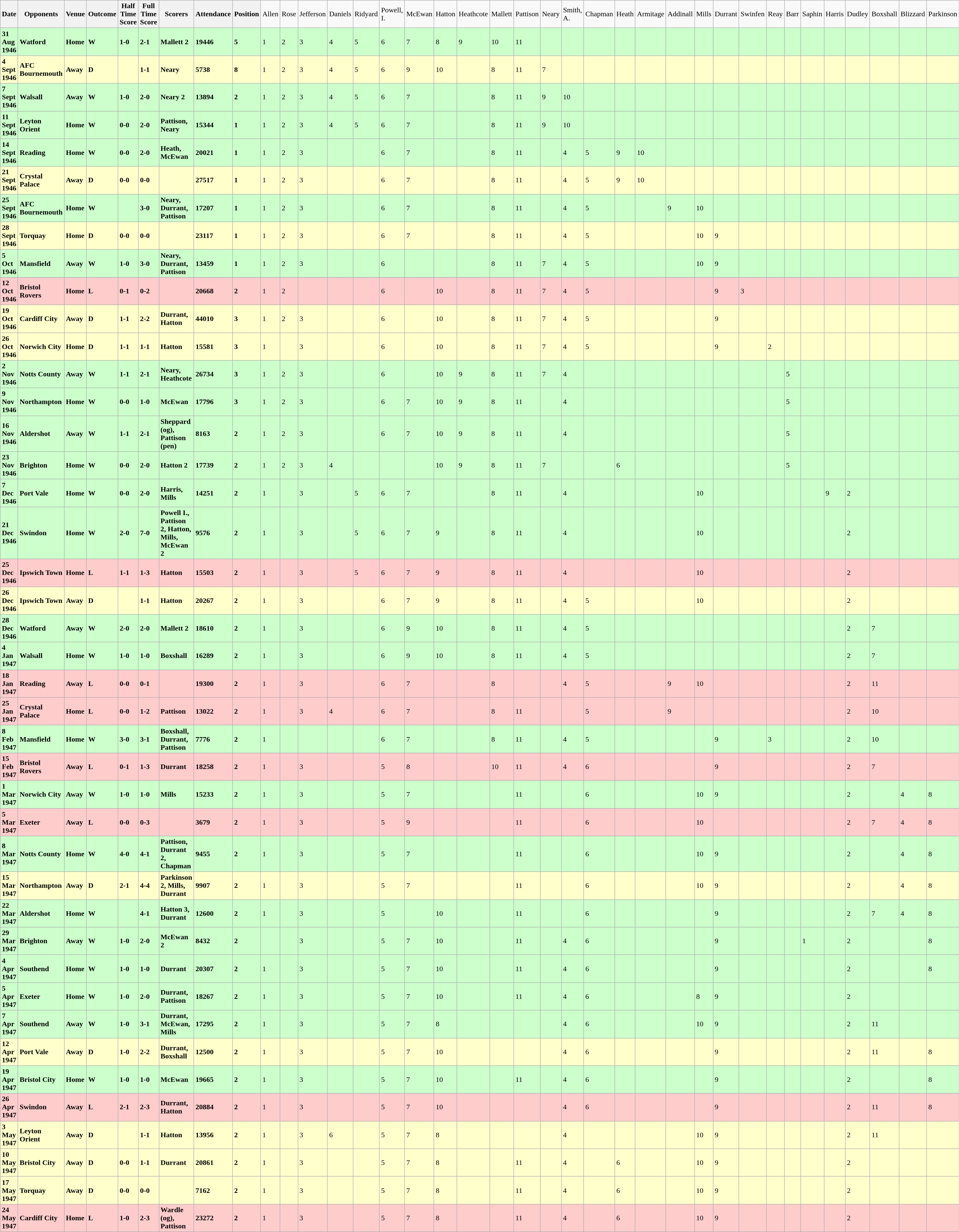<table class="wikitable">
<tr>
<th><strong>Date</strong></th>
<th><strong>Opponents</strong></th>
<th><strong>Venue</strong></th>
<th><strong>Outcome</strong></th>
<th><strong>Half Time Score</strong></th>
<th><strong>Full Time Score</strong></th>
<th><strong>Scorers</strong></th>
<th><strong>Attendance</strong></th>
<th><strong>Position</strong></th>
<td>Allen</td>
<td>Rose</td>
<td>Jefferson</td>
<td>Daniels</td>
<td>Ridyard</td>
<td>Powell, I.</td>
<td>McEwan</td>
<td>Hatton</td>
<td>Heathcote</td>
<td>Mallett</td>
<td>Pattison</td>
<td>Neary</td>
<td>Smith, A.</td>
<td>Chapman</td>
<td>Heath</td>
<td>Armitage</td>
<td>Addinall</td>
<td>Mills</td>
<td>Durrant</td>
<td>Swinfen</td>
<td>Reay</td>
<td>Barr</td>
<td>Saphin</td>
<td>Harris</td>
<td>Dudley</td>
<td>Boxshall</td>
<td>Blizzard</td>
<td>Parkinson</td>
</tr>
<tr bgcolor="#CCFFCC">
<td><strong>31 Aug 1946</strong></td>
<td><strong>Watford</strong></td>
<td><strong>Home</strong></td>
<td><strong>W</strong></td>
<td><strong>1-0</strong></td>
<td><strong>2-1</strong></td>
<td><strong>Mallett 2</strong></td>
<td><strong>19446</strong></td>
<td><strong>5</strong></td>
<td>1</td>
<td>2</td>
<td>3</td>
<td>4</td>
<td>5</td>
<td>6</td>
<td>7</td>
<td>8</td>
<td>9</td>
<td>10</td>
<td>11</td>
<td></td>
<td></td>
<td></td>
<td></td>
<td></td>
<td></td>
<td></td>
<td></td>
<td></td>
<td></td>
<td></td>
<td></td>
<td></td>
<td></td>
<td></td>
<td></td>
<td></td>
</tr>
<tr bgcolor="#FFFFCC">
<td><strong>4 Sept 1946</strong></td>
<td><strong>AFC Bournemouth</strong></td>
<td><strong>Away</strong></td>
<td><strong>D</strong></td>
<td></td>
<td><strong>1-1</strong></td>
<td><strong>Neary</strong></td>
<td><strong>5738</strong></td>
<td><strong>8</strong></td>
<td>1</td>
<td>2</td>
<td>3</td>
<td>4</td>
<td>5</td>
<td>6</td>
<td>9</td>
<td>10</td>
<td></td>
<td>8</td>
<td>11</td>
<td>7</td>
<td></td>
<td></td>
<td></td>
<td></td>
<td></td>
<td></td>
<td></td>
<td></td>
<td></td>
<td></td>
<td></td>
<td></td>
<td></td>
<td></td>
<td></td>
<td></td>
</tr>
<tr bgcolor="#CCFFCC">
<td><strong>7 Sept 1946</strong></td>
<td><strong>Walsall</strong></td>
<td><strong>Away</strong></td>
<td><strong>W</strong></td>
<td><strong>1-0</strong></td>
<td><strong>2-0</strong></td>
<td><strong>Neary 2</strong></td>
<td><strong>13894</strong></td>
<td><strong>2</strong></td>
<td>1</td>
<td>2</td>
<td>3</td>
<td>4</td>
<td>5</td>
<td>6</td>
<td>7</td>
<td></td>
<td></td>
<td>8</td>
<td>11</td>
<td>9</td>
<td>10</td>
<td></td>
<td></td>
<td></td>
<td></td>
<td></td>
<td></td>
<td></td>
<td></td>
<td></td>
<td></td>
<td></td>
<td></td>
<td></td>
<td></td>
<td></td>
</tr>
<tr bgcolor="#CCFFCC">
<td><strong>11 Sept 1946</strong></td>
<td><strong>Leyton Orient</strong></td>
<td><strong>Home</strong></td>
<td><strong>W</strong></td>
<td><strong>0-0</strong></td>
<td><strong>2-0</strong></td>
<td><strong>Pattison, Neary</strong></td>
<td><strong>15344</strong></td>
<td><strong>1</strong></td>
<td>1</td>
<td>2</td>
<td>3</td>
<td>4</td>
<td>5</td>
<td>6</td>
<td>7</td>
<td></td>
<td></td>
<td>8</td>
<td>11</td>
<td>9</td>
<td>10</td>
<td></td>
<td></td>
<td></td>
<td></td>
<td></td>
<td></td>
<td></td>
<td></td>
<td></td>
<td></td>
<td></td>
<td></td>
<td></td>
<td></td>
<td></td>
</tr>
<tr bgcolor="#CCFFCC">
<td><strong>14 Sept 1946</strong></td>
<td><strong>Reading</strong></td>
<td><strong>Home</strong></td>
<td><strong>W</strong></td>
<td><strong>0-0</strong></td>
<td><strong>2-0</strong></td>
<td><strong>Heath, McEwan</strong></td>
<td><strong>20021</strong></td>
<td><strong>1</strong></td>
<td>1</td>
<td>2</td>
<td>3</td>
<td></td>
<td></td>
<td>6</td>
<td>7</td>
<td></td>
<td></td>
<td>8</td>
<td>11</td>
<td></td>
<td>4</td>
<td>5</td>
<td>9</td>
<td>10</td>
<td></td>
<td></td>
<td></td>
<td></td>
<td></td>
<td></td>
<td></td>
<td></td>
<td></td>
<td></td>
<td></td>
<td></td>
</tr>
<tr bgcolor="#FFFFCC">
<td><strong>21 Sept 1946</strong></td>
<td><strong>Crystal Palace</strong></td>
<td><strong>Away</strong></td>
<td><strong>D</strong></td>
<td><strong>0-0</strong></td>
<td><strong>0-0</strong></td>
<td></td>
<td><strong>27517</strong></td>
<td><strong>1</strong></td>
<td>1</td>
<td>2</td>
<td>3</td>
<td></td>
<td></td>
<td>6</td>
<td>7</td>
<td></td>
<td></td>
<td>8</td>
<td>11</td>
<td></td>
<td>4</td>
<td>5</td>
<td>9</td>
<td>10</td>
<td></td>
<td></td>
<td></td>
<td></td>
<td></td>
<td></td>
<td></td>
<td></td>
<td></td>
<td></td>
<td></td>
<td></td>
</tr>
<tr bgcolor="#CCFFCC">
<td><strong>25 Sept 1946</strong></td>
<td><strong>AFC Bournemouth</strong></td>
<td><strong>Home</strong></td>
<td><strong>W</strong></td>
<td></td>
<td><strong>3-0</strong></td>
<td><strong>Neary, Durrant, Pattison</strong></td>
<td><strong>17207</strong></td>
<td><strong>1</strong></td>
<td>1</td>
<td>2</td>
<td>3</td>
<td></td>
<td></td>
<td>6</td>
<td>7</td>
<td></td>
<td></td>
<td>8</td>
<td>11</td>
<td></td>
<td>4</td>
<td>5</td>
<td></td>
<td></td>
<td>9</td>
<td>10</td>
<td></td>
<td></td>
<td></td>
<td></td>
<td></td>
<td></td>
<td></td>
<td></td>
<td></td>
<td></td>
</tr>
<tr bgcolor="#FFFFCC">
<td><strong>28 Sept 1946</strong></td>
<td><strong>Torquay</strong></td>
<td><strong>Home</strong></td>
<td><strong>D</strong></td>
<td><strong>0-0</strong></td>
<td><strong>0-0</strong></td>
<td></td>
<td><strong>23117</strong></td>
<td><strong>1</strong></td>
<td>1</td>
<td>2</td>
<td>3</td>
<td></td>
<td></td>
<td>6</td>
<td>7</td>
<td></td>
<td></td>
<td>8</td>
<td>11</td>
<td></td>
<td>4</td>
<td>5</td>
<td></td>
<td></td>
<td></td>
<td>10</td>
<td>9</td>
<td></td>
<td></td>
<td></td>
<td></td>
<td></td>
<td></td>
<td></td>
<td></td>
<td></td>
</tr>
<tr bgcolor="#CCFFCC">
<td><strong>5 Oct 1946</strong></td>
<td><strong>Mansfield</strong></td>
<td><strong>Away</strong></td>
<td><strong>W</strong></td>
<td><strong>1-0</strong></td>
<td><strong>3-0</strong></td>
<td><strong>Neary, Durrant, Pattison</strong></td>
<td><strong>13459</strong></td>
<td><strong>1</strong></td>
<td>1</td>
<td>2</td>
<td>3</td>
<td></td>
<td></td>
<td>6</td>
<td></td>
<td></td>
<td></td>
<td>8</td>
<td>11</td>
<td>7</td>
<td>4</td>
<td>5</td>
<td></td>
<td></td>
<td></td>
<td>10</td>
<td>9</td>
<td></td>
<td></td>
<td></td>
<td></td>
<td></td>
<td></td>
<td></td>
<td></td>
<td></td>
</tr>
<tr bgcolor="#FFCCCC">
<td><strong>12 Oct 1946</strong></td>
<td><strong>Bristol Rovers</strong></td>
<td><strong>Home</strong></td>
<td><strong>L</strong></td>
<td><strong>0-1</strong></td>
<td><strong>0-2</strong></td>
<td></td>
<td><strong>20668</strong></td>
<td><strong>2</strong></td>
<td>1</td>
<td>2</td>
<td></td>
<td></td>
<td></td>
<td>6</td>
<td></td>
<td>10</td>
<td></td>
<td>8</td>
<td>11</td>
<td>7</td>
<td>4</td>
<td>5</td>
<td></td>
<td></td>
<td></td>
<td></td>
<td>9</td>
<td>3</td>
<td></td>
<td></td>
<td></td>
<td></td>
<td></td>
<td></td>
<td></td>
<td></td>
</tr>
<tr bgcolor="#FFFFCC">
<td><strong>19 Oct 1946</strong></td>
<td><strong>Cardiff City</strong></td>
<td><strong>Away</strong></td>
<td><strong>D</strong></td>
<td><strong>1-1</strong></td>
<td><strong>2-2</strong></td>
<td><strong>Durrant, Hatton</strong></td>
<td><strong>44010</strong></td>
<td><strong>3</strong></td>
<td>1</td>
<td>2</td>
<td>3</td>
<td></td>
<td></td>
<td>6</td>
<td></td>
<td>10</td>
<td></td>
<td>8</td>
<td>11</td>
<td>7</td>
<td>4</td>
<td>5</td>
<td></td>
<td></td>
<td></td>
<td></td>
<td>9</td>
<td></td>
<td></td>
<td></td>
<td></td>
<td></td>
<td></td>
<td></td>
<td></td>
<td></td>
</tr>
<tr bgcolor="#FFFFCC">
<td><strong>26 Oct 1946</strong></td>
<td><strong>Norwich City</strong></td>
<td><strong>Home</strong></td>
<td><strong>D</strong></td>
<td><strong>1-1</strong></td>
<td><strong>1-1</strong></td>
<td><strong>Hatton</strong></td>
<td><strong>15581</strong></td>
<td><strong>3</strong></td>
<td>1</td>
<td></td>
<td>3</td>
<td></td>
<td></td>
<td>6</td>
<td></td>
<td>10</td>
<td></td>
<td>8</td>
<td>11</td>
<td>7</td>
<td>4</td>
<td>5</td>
<td></td>
<td></td>
<td></td>
<td></td>
<td>9</td>
<td></td>
<td>2</td>
<td></td>
<td></td>
<td></td>
<td></td>
<td></td>
<td></td>
<td></td>
</tr>
<tr bgcolor="#CCFFCC">
<td><strong>2 Nov 1946</strong></td>
<td><strong>Notts County</strong></td>
<td><strong>Away</strong></td>
<td><strong>W</strong></td>
<td><strong>1-1</strong></td>
<td><strong>2-1</strong></td>
<td><strong>Neary, Heathcote</strong></td>
<td><strong>26734</strong></td>
<td><strong>3</strong></td>
<td>1</td>
<td>2</td>
<td>3</td>
<td></td>
<td></td>
<td>6</td>
<td></td>
<td>10</td>
<td>9</td>
<td>8</td>
<td>11</td>
<td>7</td>
<td>4</td>
<td></td>
<td></td>
<td></td>
<td></td>
<td></td>
<td></td>
<td></td>
<td></td>
<td>5</td>
<td></td>
<td></td>
<td></td>
<td></td>
<td></td>
<td></td>
</tr>
<tr bgcolor="#CCFFCC">
<td><strong>9 Nov 1946</strong></td>
<td><strong>Northampton</strong></td>
<td><strong>Home</strong></td>
<td><strong>W</strong></td>
<td><strong>0-0</strong></td>
<td><strong>1-0</strong></td>
<td><strong>McEwan</strong></td>
<td><strong>17796</strong></td>
<td><strong>3</strong></td>
<td>1</td>
<td>2</td>
<td>3</td>
<td></td>
<td></td>
<td>6</td>
<td>7</td>
<td>10</td>
<td>9</td>
<td>8</td>
<td>11</td>
<td></td>
<td>4</td>
<td></td>
<td></td>
<td></td>
<td></td>
<td></td>
<td></td>
<td></td>
<td></td>
<td>5</td>
<td></td>
<td></td>
<td></td>
<td></td>
<td></td>
<td></td>
</tr>
<tr bgcolor="#CCFFCC">
<td><strong>16 Nov 1946</strong></td>
<td><strong>Aldershot</strong></td>
<td><strong>Away</strong></td>
<td><strong>W</strong></td>
<td><strong>1-1</strong></td>
<td><strong>2-1</strong></td>
<td><strong>Sheppard (og), Pattison (pen)</strong></td>
<td><strong>8163</strong></td>
<td><strong>2</strong></td>
<td>1</td>
<td>2</td>
<td>3</td>
<td></td>
<td></td>
<td>6</td>
<td>7</td>
<td>10</td>
<td>9</td>
<td>8</td>
<td>11</td>
<td></td>
<td>4</td>
<td></td>
<td></td>
<td></td>
<td></td>
<td></td>
<td></td>
<td></td>
<td></td>
<td>5</td>
<td></td>
<td></td>
<td></td>
<td></td>
<td></td>
<td></td>
</tr>
<tr bgcolor="#CCFFCC">
<td><strong>23 Nov 1946</strong></td>
<td><strong>Brighton</strong></td>
<td><strong>Home</strong></td>
<td><strong>W</strong></td>
<td><strong>0-0</strong></td>
<td><strong>2-0</strong></td>
<td><strong>Hatton 2</strong></td>
<td><strong>17739</strong></td>
<td><strong>2</strong></td>
<td>1</td>
<td>2</td>
<td>3</td>
<td>4</td>
<td></td>
<td></td>
<td></td>
<td>10</td>
<td>9</td>
<td>8</td>
<td>11</td>
<td>7</td>
<td></td>
<td></td>
<td>6</td>
<td></td>
<td></td>
<td></td>
<td></td>
<td></td>
<td></td>
<td>5</td>
<td></td>
<td></td>
<td></td>
<td></td>
<td></td>
<td></td>
</tr>
<tr bgcolor="#CCFFCC">
<td><strong>7 Dec 1946</strong></td>
<td><strong>Port Vale</strong></td>
<td><strong>Home</strong></td>
<td><strong>W</strong></td>
<td><strong>0-0</strong></td>
<td><strong>2-0</strong></td>
<td><strong>Harris, Mills</strong></td>
<td><strong>14251</strong></td>
<td><strong>2</strong></td>
<td>1</td>
<td></td>
<td>3</td>
<td></td>
<td>5</td>
<td>6</td>
<td>7</td>
<td></td>
<td></td>
<td>8</td>
<td>11</td>
<td></td>
<td>4</td>
<td></td>
<td></td>
<td></td>
<td></td>
<td>10</td>
<td></td>
<td></td>
<td></td>
<td></td>
<td></td>
<td>9</td>
<td>2</td>
<td></td>
<td></td>
<td></td>
</tr>
<tr bgcolor="#CCFFCC">
<td><strong>21 Dec 1946</strong></td>
<td><strong>Swindon</strong></td>
<td><strong>Home</strong></td>
<td><strong>W</strong></td>
<td><strong>2-0</strong></td>
<td><strong>7-0</strong></td>
<td><strong>Powell I., Pattison 2, Hatton, Mills, McEwan 2</strong></td>
<td><strong>9576</strong></td>
<td><strong>2</strong></td>
<td>1</td>
<td></td>
<td>3</td>
<td></td>
<td>5</td>
<td>6</td>
<td>7</td>
<td>9</td>
<td></td>
<td>8</td>
<td>11</td>
<td></td>
<td>4</td>
<td></td>
<td></td>
<td></td>
<td></td>
<td>10</td>
<td></td>
<td></td>
<td></td>
<td></td>
<td></td>
<td></td>
<td>2</td>
<td></td>
<td></td>
<td></td>
</tr>
<tr bgcolor="#FFCCCC">
<td><strong>25 Dec 1946</strong></td>
<td><strong>Ipswich Town</strong></td>
<td><strong>Home</strong></td>
<td><strong>L</strong></td>
<td><strong>1-1</strong></td>
<td><strong>1-3</strong></td>
<td><strong>Hatton</strong></td>
<td><strong>15503</strong></td>
<td><strong>2</strong></td>
<td>1</td>
<td></td>
<td>3</td>
<td></td>
<td>5</td>
<td>6</td>
<td>7</td>
<td>9</td>
<td></td>
<td>8</td>
<td>11</td>
<td></td>
<td>4</td>
<td></td>
<td></td>
<td></td>
<td></td>
<td>10</td>
<td></td>
<td></td>
<td></td>
<td></td>
<td></td>
<td></td>
<td>2</td>
<td></td>
<td></td>
<td></td>
</tr>
<tr bgcolor="#FFFFCC">
<td><strong>26 Dec 1946</strong></td>
<td><strong>Ipswich Town</strong></td>
<td><strong>Away</strong></td>
<td><strong>D</strong></td>
<td></td>
<td><strong>1-1</strong></td>
<td><strong>Hatton</strong></td>
<td><strong>20267</strong></td>
<td><strong>2</strong></td>
<td>1</td>
<td></td>
<td>3</td>
<td></td>
<td></td>
<td>6</td>
<td>7</td>
<td>9</td>
<td></td>
<td>8</td>
<td>11</td>
<td></td>
<td>4</td>
<td>5</td>
<td></td>
<td></td>
<td></td>
<td>10</td>
<td></td>
<td></td>
<td></td>
<td></td>
<td></td>
<td></td>
<td>2</td>
<td></td>
<td></td>
<td></td>
</tr>
<tr bgcolor="#CCFFCC">
<td><strong>28 Dec 1946</strong></td>
<td><strong>Watford</strong></td>
<td><strong>Away</strong></td>
<td><strong>W</strong></td>
<td><strong>2-0</strong></td>
<td><strong>2-0</strong></td>
<td><strong>Mallett 2</strong></td>
<td><strong>18610</strong></td>
<td><strong>2</strong></td>
<td>1</td>
<td></td>
<td>3</td>
<td></td>
<td></td>
<td>6</td>
<td>9</td>
<td>10</td>
<td></td>
<td>8</td>
<td>11</td>
<td></td>
<td>4</td>
<td>5</td>
<td></td>
<td></td>
<td></td>
<td></td>
<td></td>
<td></td>
<td></td>
<td></td>
<td></td>
<td></td>
<td>2</td>
<td>7</td>
<td></td>
<td></td>
</tr>
<tr bgcolor="#CCFFCC">
<td><strong>4 Jan 1947</strong></td>
<td><strong>Walsall</strong></td>
<td><strong>Home</strong></td>
<td><strong>W</strong></td>
<td><strong>1-0</strong></td>
<td><strong>1-0</strong></td>
<td><strong>Boxshall</strong></td>
<td><strong>16289</strong></td>
<td><strong>2</strong></td>
<td>1</td>
<td></td>
<td>3</td>
<td></td>
<td></td>
<td>6</td>
<td>9</td>
<td>10</td>
<td></td>
<td>8</td>
<td>11</td>
<td></td>
<td>4</td>
<td>5</td>
<td></td>
<td></td>
<td></td>
<td></td>
<td></td>
<td></td>
<td></td>
<td></td>
<td></td>
<td></td>
<td>2</td>
<td>7</td>
<td></td>
<td></td>
</tr>
<tr bgcolor="#FFCCCC">
<td><strong>18 Jan 1947</strong></td>
<td><strong>Reading</strong></td>
<td><strong>Away</strong></td>
<td><strong>L</strong></td>
<td><strong>0-0</strong></td>
<td><strong>0-1</strong></td>
<td></td>
<td><strong>19300</strong></td>
<td><strong>2</strong></td>
<td>1</td>
<td></td>
<td>3</td>
<td></td>
<td></td>
<td>6</td>
<td>7</td>
<td></td>
<td></td>
<td>8</td>
<td></td>
<td></td>
<td>4</td>
<td>5</td>
<td></td>
<td></td>
<td>9</td>
<td>10</td>
<td></td>
<td></td>
<td></td>
<td></td>
<td></td>
<td></td>
<td>2</td>
<td>11</td>
<td></td>
<td></td>
</tr>
<tr bgcolor="#FFCCCC">
<td><strong>25 Jan 1947</strong></td>
<td><strong>Crystal Palace</strong></td>
<td><strong>Home</strong></td>
<td><strong>L</strong></td>
<td><strong>0-0</strong></td>
<td><strong>1-2</strong></td>
<td><strong>Pattison</strong></td>
<td><strong>13022</strong></td>
<td><strong>2</strong></td>
<td>1</td>
<td></td>
<td>3</td>
<td>4</td>
<td></td>
<td>6</td>
<td>7</td>
<td></td>
<td></td>
<td>8</td>
<td>11</td>
<td></td>
<td></td>
<td>5</td>
<td></td>
<td></td>
<td>9</td>
<td></td>
<td></td>
<td></td>
<td></td>
<td></td>
<td></td>
<td></td>
<td>2</td>
<td>10</td>
<td></td>
<td></td>
</tr>
<tr bgcolor="#CCFFCC">
<td><strong>8 Feb 1947</strong></td>
<td><strong>Mansfield</strong></td>
<td><strong>Home</strong></td>
<td><strong>W</strong></td>
<td><strong>3-0</strong></td>
<td><strong>3-1</strong></td>
<td><strong>Boxshall, Durrant, Pattison</strong></td>
<td><strong>7776</strong></td>
<td><strong>2</strong></td>
<td>1</td>
<td></td>
<td></td>
<td></td>
<td></td>
<td>6</td>
<td>7</td>
<td></td>
<td></td>
<td>8</td>
<td>11</td>
<td></td>
<td>4</td>
<td>5</td>
<td></td>
<td></td>
<td></td>
<td></td>
<td>9</td>
<td></td>
<td>3</td>
<td></td>
<td></td>
<td></td>
<td>2</td>
<td>10</td>
<td></td>
<td></td>
</tr>
<tr bgcolor="#FFCCCC">
<td><strong>15 Feb 1947</strong></td>
<td><strong>Bristol Rovers</strong></td>
<td><strong>Away</strong></td>
<td><strong>L</strong></td>
<td><strong>0-1</strong></td>
<td><strong>1-3</strong></td>
<td><strong>Durrant</strong></td>
<td><strong>18258</strong></td>
<td><strong>2</strong></td>
<td>1</td>
<td></td>
<td>3</td>
<td></td>
<td></td>
<td>5</td>
<td>8</td>
<td></td>
<td></td>
<td>10</td>
<td>11</td>
<td></td>
<td>4</td>
<td>6</td>
<td></td>
<td></td>
<td></td>
<td></td>
<td>9</td>
<td></td>
<td></td>
<td></td>
<td></td>
<td></td>
<td>2</td>
<td>7</td>
<td></td>
<td></td>
</tr>
<tr bgcolor="#CCFFCC">
<td><strong>1 Mar 1947</strong></td>
<td><strong>Norwich City</strong></td>
<td><strong>Away</strong></td>
<td><strong>W</strong></td>
<td><strong>1-0</strong></td>
<td><strong>1-0</strong></td>
<td><strong>Mills</strong></td>
<td><strong>15233</strong></td>
<td><strong>2</strong></td>
<td>1</td>
<td></td>
<td>3</td>
<td></td>
<td></td>
<td>5</td>
<td>7</td>
<td></td>
<td></td>
<td></td>
<td>11</td>
<td></td>
<td></td>
<td>6</td>
<td></td>
<td></td>
<td></td>
<td>10</td>
<td>9</td>
<td></td>
<td></td>
<td></td>
<td></td>
<td></td>
<td>2</td>
<td></td>
<td>4</td>
<td>8</td>
</tr>
<tr bgcolor="#FFCCCC">
<td><strong>5 Mar 1947</strong></td>
<td><strong>Exeter</strong></td>
<td><strong>Away</strong></td>
<td><strong>L</strong></td>
<td><strong>0-0</strong></td>
<td><strong>0-3</strong></td>
<td></td>
<td><strong>3679</strong></td>
<td><strong>2</strong></td>
<td>1</td>
<td></td>
<td>3</td>
<td></td>
<td></td>
<td>5</td>
<td>9</td>
<td></td>
<td></td>
<td></td>
<td>11</td>
<td></td>
<td></td>
<td>6</td>
<td></td>
<td></td>
<td></td>
<td>10</td>
<td></td>
<td></td>
<td></td>
<td></td>
<td></td>
<td></td>
<td>2</td>
<td>7</td>
<td>4</td>
<td>8</td>
</tr>
<tr bgcolor="#CCFFCC">
<td><strong>8 Mar 1947</strong></td>
<td><strong>Notts County</strong></td>
<td><strong>Home</strong></td>
<td><strong>W</strong></td>
<td><strong>4-0</strong></td>
<td><strong>4-1</strong></td>
<td><strong>Pattison, Durrant 2, Chapman</strong></td>
<td><strong>9455</strong></td>
<td><strong>2</strong></td>
<td>1</td>
<td></td>
<td>3</td>
<td></td>
<td></td>
<td>5</td>
<td>7</td>
<td></td>
<td></td>
<td></td>
<td>11</td>
<td></td>
<td></td>
<td>6</td>
<td></td>
<td></td>
<td></td>
<td>10</td>
<td>9</td>
<td></td>
<td></td>
<td></td>
<td></td>
<td></td>
<td>2</td>
<td></td>
<td>4</td>
<td>8</td>
</tr>
<tr bgcolor="#FFFFCC">
<td><strong>15 Mar 1947</strong></td>
<td><strong>Northampton</strong></td>
<td><strong>Away</strong></td>
<td><strong>D</strong></td>
<td><strong>2-1</strong></td>
<td><strong>4-4</strong></td>
<td><strong>Parkinson 2, Mills, Durrant</strong></td>
<td><strong>9907</strong></td>
<td><strong>2</strong></td>
<td>1</td>
<td></td>
<td>3</td>
<td></td>
<td></td>
<td>5</td>
<td>7</td>
<td></td>
<td></td>
<td></td>
<td>11</td>
<td></td>
<td></td>
<td>6</td>
<td></td>
<td></td>
<td></td>
<td>10</td>
<td>9</td>
<td></td>
<td></td>
<td></td>
<td></td>
<td></td>
<td>2</td>
<td></td>
<td>4</td>
<td>8</td>
</tr>
<tr bgcolor="#CCFFCC">
<td><strong>22 Mar 1947</strong></td>
<td><strong>Aldershot</strong></td>
<td><strong>Home</strong></td>
<td><strong>W</strong></td>
<td></td>
<td><strong>4-1</strong></td>
<td><strong>Hatton 3, Durrant</strong></td>
<td><strong>12600</strong></td>
<td><strong>2</strong></td>
<td>1</td>
<td></td>
<td>3</td>
<td></td>
<td></td>
<td>5</td>
<td></td>
<td>10</td>
<td></td>
<td></td>
<td>11</td>
<td></td>
<td></td>
<td>6</td>
<td></td>
<td></td>
<td></td>
<td></td>
<td>9</td>
<td></td>
<td></td>
<td></td>
<td></td>
<td></td>
<td>2</td>
<td>7</td>
<td>4</td>
<td>8</td>
</tr>
<tr bgcolor="#CCFFCC">
<td><strong>29 Mar 1947</strong></td>
<td><strong>Brighton</strong></td>
<td><strong>Away</strong></td>
<td><strong>W</strong></td>
<td><strong>1-0</strong></td>
<td><strong>2-0</strong></td>
<td><strong>McEwan 2</strong></td>
<td><strong>8432</strong></td>
<td><strong>2</strong></td>
<td></td>
<td></td>
<td>3</td>
<td></td>
<td></td>
<td>5</td>
<td>7</td>
<td>10</td>
<td></td>
<td></td>
<td>11</td>
<td></td>
<td>4</td>
<td>6</td>
<td></td>
<td></td>
<td></td>
<td></td>
<td>9</td>
<td></td>
<td></td>
<td></td>
<td>1</td>
<td></td>
<td>2</td>
<td></td>
<td></td>
<td>8</td>
</tr>
<tr bgcolor="#CCFFCC">
<td><strong>4 Apr 1947</strong></td>
<td><strong>Southend</strong></td>
<td><strong>Home</strong></td>
<td><strong>W</strong></td>
<td><strong>1-0</strong></td>
<td><strong>1-0</strong></td>
<td><strong>Durrant</strong></td>
<td><strong>20307</strong></td>
<td><strong>2</strong></td>
<td>1</td>
<td></td>
<td>3</td>
<td></td>
<td></td>
<td>5</td>
<td>7</td>
<td>10</td>
<td></td>
<td></td>
<td>11</td>
<td></td>
<td>4</td>
<td>6</td>
<td></td>
<td></td>
<td></td>
<td></td>
<td>9</td>
<td></td>
<td></td>
<td></td>
<td></td>
<td></td>
<td>2</td>
<td></td>
<td></td>
<td>8</td>
</tr>
<tr bgcolor="#CCFFCC">
<td><strong>5 Apr 1947</strong></td>
<td><strong>Exeter</strong></td>
<td><strong>Home</strong></td>
<td><strong>W</strong></td>
<td><strong>1-0</strong></td>
<td><strong>2-0</strong></td>
<td><strong>Durrant, Pattison</strong></td>
<td><strong>18267</strong></td>
<td><strong>2</strong></td>
<td>1</td>
<td></td>
<td>3</td>
<td></td>
<td></td>
<td>5</td>
<td>7</td>
<td>10</td>
<td></td>
<td></td>
<td>11</td>
<td></td>
<td>4</td>
<td>6</td>
<td></td>
<td></td>
<td></td>
<td>8</td>
<td>9</td>
<td></td>
<td></td>
<td></td>
<td></td>
<td></td>
<td>2</td>
<td></td>
<td></td>
<td></td>
</tr>
<tr bgcolor="#CCFFCC">
<td><strong>7 Apr 1947</strong></td>
<td><strong>Southend</strong></td>
<td><strong>Away</strong></td>
<td><strong>W</strong></td>
<td><strong>1-0</strong></td>
<td><strong>3-1</strong></td>
<td><strong>Durrant, McEwan, Mills</strong></td>
<td><strong>17295</strong></td>
<td><strong>2</strong></td>
<td>1</td>
<td></td>
<td>3</td>
<td></td>
<td></td>
<td>5</td>
<td>7</td>
<td>8</td>
<td></td>
<td></td>
<td></td>
<td></td>
<td>4</td>
<td>6</td>
<td></td>
<td></td>
<td></td>
<td>10</td>
<td>9</td>
<td></td>
<td></td>
<td></td>
<td></td>
<td></td>
<td>2</td>
<td>11</td>
<td></td>
<td></td>
</tr>
<tr bgcolor="#FFFFCC">
<td><strong>12 Apr 1947</strong></td>
<td><strong>Port Vale</strong></td>
<td><strong>Away</strong></td>
<td><strong>D</strong></td>
<td><strong>1-0</strong></td>
<td><strong>2-2</strong></td>
<td><strong>Durrant, Boxshall</strong></td>
<td><strong>12500</strong></td>
<td><strong>2</strong></td>
<td>1</td>
<td></td>
<td>3</td>
<td></td>
<td></td>
<td>5</td>
<td>7</td>
<td>10</td>
<td></td>
<td></td>
<td></td>
<td></td>
<td>4</td>
<td>6</td>
<td></td>
<td></td>
<td></td>
<td></td>
<td>9</td>
<td></td>
<td></td>
<td></td>
<td></td>
<td></td>
<td>2</td>
<td>11</td>
<td></td>
<td>8</td>
</tr>
<tr bgcolor="#CCFFCC">
<td><strong>19 Apr 1947</strong></td>
<td><strong>Bristol City</strong></td>
<td><strong>Home</strong></td>
<td><strong>W</strong></td>
<td><strong>1-0</strong></td>
<td><strong>1-0</strong></td>
<td><strong>McEwan</strong></td>
<td><strong>19665</strong></td>
<td><strong>2</strong></td>
<td>1</td>
<td></td>
<td>3</td>
<td></td>
<td></td>
<td>5</td>
<td>7</td>
<td>10</td>
<td></td>
<td></td>
<td>11</td>
<td></td>
<td>4</td>
<td>6</td>
<td></td>
<td></td>
<td></td>
<td></td>
<td>9</td>
<td></td>
<td></td>
<td></td>
<td></td>
<td></td>
<td>2</td>
<td></td>
<td></td>
<td>8</td>
</tr>
<tr bgcolor="#FFCCCC">
<td><strong>26 Apr 1947</strong></td>
<td><strong>Swindon</strong></td>
<td><strong>Away</strong></td>
<td><strong>L</strong></td>
<td><strong>2-1</strong></td>
<td><strong>2-3</strong></td>
<td><strong>Durrant, Hatton</strong></td>
<td><strong>20884</strong></td>
<td><strong>2</strong></td>
<td>1</td>
<td></td>
<td>3</td>
<td></td>
<td></td>
<td>5</td>
<td>7</td>
<td>10</td>
<td></td>
<td></td>
<td></td>
<td></td>
<td>4</td>
<td>6</td>
<td></td>
<td></td>
<td></td>
<td></td>
<td>9</td>
<td></td>
<td></td>
<td></td>
<td></td>
<td></td>
<td>2</td>
<td>11</td>
<td></td>
<td>8</td>
</tr>
<tr bgcolor="#FFFFCC">
<td><strong>3 May 1947</strong></td>
<td><strong>Leyton Orient</strong></td>
<td><strong>Away</strong></td>
<td><strong>D</strong></td>
<td></td>
<td><strong>1-1</strong></td>
<td><strong>Hatton</strong></td>
<td><strong>13956</strong></td>
<td><strong>2</strong></td>
<td>1</td>
<td></td>
<td>3</td>
<td>6</td>
<td></td>
<td>5</td>
<td>7</td>
<td>8</td>
<td></td>
<td></td>
<td></td>
<td></td>
<td>4</td>
<td></td>
<td></td>
<td></td>
<td></td>
<td>10</td>
<td>9</td>
<td></td>
<td></td>
<td></td>
<td></td>
<td></td>
<td>2</td>
<td>11</td>
<td></td>
<td></td>
</tr>
<tr bgcolor="#FFFFCC">
<td><strong>10 May 1947</strong></td>
<td><strong>Bristol City</strong></td>
<td><strong>Away</strong></td>
<td><strong>D</strong></td>
<td><strong>0-0</strong></td>
<td><strong>1-1</strong></td>
<td><strong>Durrant</strong></td>
<td><strong>20861</strong></td>
<td><strong>2</strong></td>
<td>1</td>
<td></td>
<td>3</td>
<td></td>
<td></td>
<td>5</td>
<td>7</td>
<td>8</td>
<td></td>
<td></td>
<td>11</td>
<td></td>
<td>4</td>
<td></td>
<td>6</td>
<td></td>
<td></td>
<td>10</td>
<td>9</td>
<td></td>
<td></td>
<td></td>
<td></td>
<td></td>
<td>2</td>
<td></td>
<td></td>
<td></td>
</tr>
<tr bgcolor="#FFFFCC">
<td><strong>17 May 1947</strong></td>
<td><strong>Torquay</strong></td>
<td><strong>Away</strong></td>
<td><strong>D</strong></td>
<td><strong>0-0</strong></td>
<td><strong>0-0</strong></td>
<td></td>
<td><strong>7162</strong></td>
<td><strong>2</strong></td>
<td>1</td>
<td></td>
<td>3</td>
<td></td>
<td></td>
<td>5</td>
<td>7</td>
<td>8</td>
<td></td>
<td></td>
<td>11</td>
<td></td>
<td>4</td>
<td></td>
<td>6</td>
<td></td>
<td></td>
<td>10</td>
<td>9</td>
<td></td>
<td></td>
<td></td>
<td></td>
<td></td>
<td>2</td>
<td></td>
<td></td>
<td></td>
</tr>
<tr bgcolor="#FFCCCC">
<td><strong>24 May 1947</strong></td>
<td><strong>Cardiff City</strong></td>
<td><strong>Home</strong></td>
<td><strong>L</strong></td>
<td><strong>1-0</strong></td>
<td><strong>2-3</strong></td>
<td><strong>Wardle (og), Pattison</strong></td>
<td><strong>23272</strong></td>
<td><strong>2</strong></td>
<td>1</td>
<td></td>
<td>3</td>
<td></td>
<td></td>
<td>5</td>
<td>7</td>
<td>8</td>
<td></td>
<td></td>
<td>11</td>
<td></td>
<td>4</td>
<td></td>
<td>6</td>
<td></td>
<td></td>
<td>10</td>
<td>9</td>
<td></td>
<td></td>
<td></td>
<td></td>
<td></td>
<td>2</td>
<td></td>
<td></td>
<td></td>
</tr>
</table>
